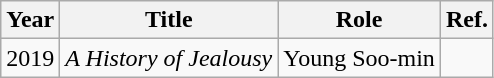<table class="wikitable">
<tr>
<th>Year</th>
<th>Title</th>
<th>Role</th>
<th>Ref.</th>
</tr>
<tr>
<td>2019</td>
<td><em>A History of Jealousy</em></td>
<td>Young Soo-min</td>
<td></td>
</tr>
</table>
